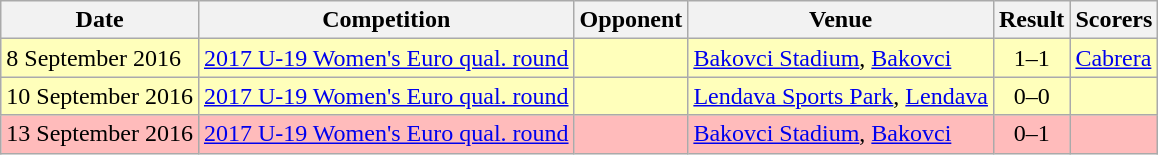<table class="wikitable">
<tr>
<th>Date</th>
<th>Competition</th>
<th>Opponent</th>
<th>Venue</th>
<th>Result</th>
<th>Scorers</th>
</tr>
<tr bgcolor="#FFFFBB">
<td>8 September 2016</td>
<td><a href='#'>2017 U-19 Women's Euro qual. round</a></td>
<td></td>
<td><a href='#'>Bakovci Stadium</a>, <a href='#'>Bakovci</a></td>
<td align=center>1–1</td>
<td><a href='#'>Cabrera</a></td>
</tr>
<tr bgcolor="#FFFFBB">
<td>10 September 2016</td>
<td><a href='#'>2017 U-19 Women's Euro qual. round</a></td>
<td></td>
<td><a href='#'>Lendava Sports Park</a>, <a href='#'>Lendava</a></td>
<td align=center>0–0</td>
<td></td>
</tr>
<tr bgcolor="#FFBBBB">
<td>13 September 2016</td>
<td><a href='#'>2017 U-19 Women's Euro qual. round</a></td>
<td></td>
<td><a href='#'>Bakovci Stadium</a>, <a href='#'>Bakovci</a></td>
<td align=center>0–1</td>
<td></td>
</tr>
</table>
